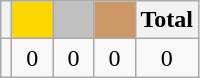<table class="wikitable">
<tr>
<th></th>
<th style="background-color:gold">        </th>
<th style="background-color:silver">      </th>
<th style="background-color:#CC9966">      </th>
<th>Total</th>
</tr>
<tr align="center">
<td></td>
<td>0</td>
<td>0</td>
<td>0</td>
<td>0</td>
</tr>
</table>
